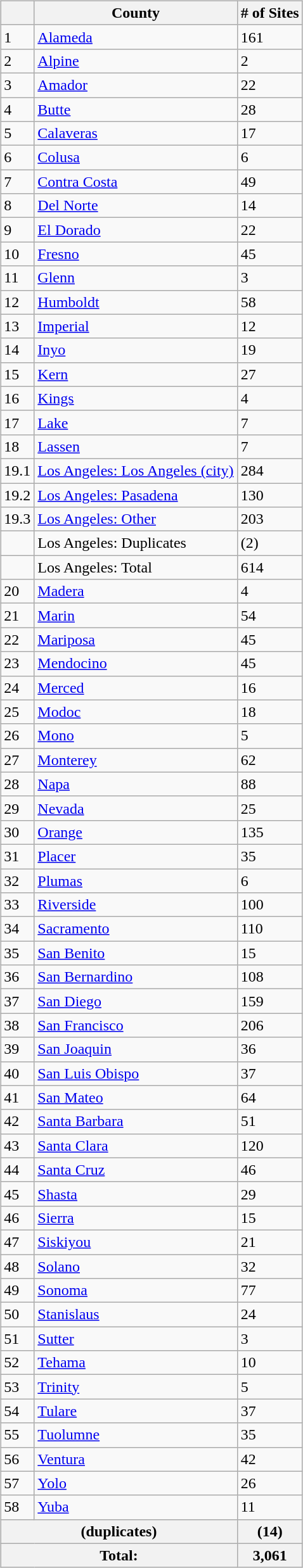<table width=100%>
<tr>
<td style="width:330px; vertical-align:top"><br>






</td>
<td style="width:330px; vertical-align:top" align=center><br><table class="wikitable sortable">
<tr>
<th></th>
<th><strong>County</strong></th>
<th><strong># of Sites</strong></th>
</tr>
<tr ->
<td>1</td>
<td><a href='#'>Alameda</a></td>
<td>161</td>
</tr>
<tr>
<td>2</td>
<td><a href='#'>Alpine</a></td>
<td>2</td>
</tr>
<tr>
<td>3</td>
<td><a href='#'>Amador</a></td>
<td>22</td>
</tr>
<tr>
<td>4</td>
<td><a href='#'>Butte</a></td>
<td>28</td>
</tr>
<tr>
<td>5</td>
<td><a href='#'>Calaveras</a></td>
<td>17</td>
</tr>
<tr>
<td>6</td>
<td><a href='#'>Colusa</a></td>
<td>6</td>
</tr>
<tr>
<td>7</td>
<td><a href='#'>Contra Costa</a></td>
<td>49</td>
</tr>
<tr>
<td>8</td>
<td><a href='#'>Del Norte</a></td>
<td>14</td>
</tr>
<tr>
<td>9</td>
<td><a href='#'>El Dorado</a></td>
<td>22</td>
</tr>
<tr>
<td>10</td>
<td><a href='#'>Fresno</a></td>
<td>45</td>
</tr>
<tr>
<td>11</td>
<td><a href='#'>Glenn</a></td>
<td>3</td>
</tr>
<tr>
<td>12</td>
<td><a href='#'>Humboldt</a></td>
<td>58</td>
</tr>
<tr>
<td>13</td>
<td><a href='#'>Imperial</a></td>
<td>12</td>
</tr>
<tr>
<td>14</td>
<td><a href='#'>Inyo</a></td>
<td>19</td>
</tr>
<tr>
<td>15</td>
<td><a href='#'>Kern</a></td>
<td>27</td>
</tr>
<tr>
<td>16</td>
<td><a href='#'>Kings</a></td>
<td>4</td>
</tr>
<tr>
<td>17</td>
<td><a href='#'>Lake</a></td>
<td>7</td>
</tr>
<tr>
<td>18</td>
<td><a href='#'>Lassen</a></td>
<td>7</td>
</tr>
<tr>
<td>19.1</td>
<td><a href='#'>Los Angeles: Los Angeles (city)</a></td>
<td>284</td>
</tr>
<tr>
<td>19.2</td>
<td><a href='#'>Los Angeles: Pasadena</a></td>
<td>130</td>
</tr>
<tr>
<td>19.3</td>
<td><a href='#'>Los Angeles: Other</a></td>
<td>203</td>
</tr>
<tr ->
<td></td>
<td>Los Angeles: Duplicates</td>
<td>(2)</td>
</tr>
<tr>
<td></td>
<td>Los Angeles: Total</td>
<td>614</td>
</tr>
<tr>
<td>20</td>
<td><a href='#'>Madera</a></td>
<td>4</td>
</tr>
<tr>
<td>21</td>
<td><a href='#'>Marin</a></td>
<td>54</td>
</tr>
<tr>
<td>22</td>
<td><a href='#'>Mariposa</a></td>
<td>45</td>
</tr>
<tr>
<td>23</td>
<td><a href='#'>Mendocino</a></td>
<td>45</td>
</tr>
<tr>
<td>24</td>
<td><a href='#'>Merced</a></td>
<td>16</td>
</tr>
<tr>
<td>25</td>
<td><a href='#'>Modoc</a></td>
<td>18</td>
</tr>
<tr>
<td>26</td>
<td><a href='#'>Mono</a></td>
<td>5</td>
</tr>
<tr>
<td>27</td>
<td><a href='#'>Monterey</a></td>
<td>62</td>
</tr>
<tr>
<td>28</td>
<td><a href='#'>Napa</a></td>
<td>88</td>
</tr>
<tr>
<td>29</td>
<td><a href='#'>Nevada</a></td>
<td>25</td>
</tr>
<tr>
<td>30</td>
<td><a href='#'>Orange</a></td>
<td>135</td>
</tr>
<tr>
<td>31</td>
<td><a href='#'>Placer</a></td>
<td>35</td>
</tr>
<tr>
<td>32</td>
<td><a href='#'>Plumas</a></td>
<td>6</td>
</tr>
<tr>
<td>33</td>
<td><a href='#'>Riverside</a></td>
<td>100</td>
</tr>
<tr>
<td>34</td>
<td><a href='#'>Sacramento</a></td>
<td>110</td>
</tr>
<tr>
<td>35</td>
<td><a href='#'>San Benito</a></td>
<td>15</td>
</tr>
<tr>
<td>36</td>
<td><a href='#'>San Bernardino</a></td>
<td>108</td>
</tr>
<tr>
<td>37</td>
<td><a href='#'>San Diego</a></td>
<td>159</td>
</tr>
<tr>
<td>38</td>
<td><a href='#'>San Francisco</a></td>
<td>206</td>
</tr>
<tr>
<td>39</td>
<td><a href='#'>San Joaquin</a></td>
<td>36</td>
</tr>
<tr>
<td>40</td>
<td><a href='#'>San Luis Obispo</a></td>
<td>37</td>
</tr>
<tr>
<td>41</td>
<td><a href='#'>San Mateo</a></td>
<td>64</td>
</tr>
<tr>
<td>42</td>
<td><a href='#'>Santa Barbara</a></td>
<td>51</td>
</tr>
<tr>
<td>43</td>
<td><a href='#'>Santa Clara</a></td>
<td>120</td>
</tr>
<tr>
<td>44</td>
<td><a href='#'>Santa Cruz</a></td>
<td>46</td>
</tr>
<tr>
<td>45</td>
<td><a href='#'>Shasta</a></td>
<td>29</td>
</tr>
<tr>
<td>46</td>
<td><a href='#'>Sierra</a></td>
<td>15</td>
</tr>
<tr>
<td>47</td>
<td><a href='#'>Siskiyou</a></td>
<td>21</td>
</tr>
<tr>
<td>48</td>
<td><a href='#'>Solano</a></td>
<td>32</td>
</tr>
<tr>
<td>49</td>
<td><a href='#'>Sonoma</a></td>
<td>77</td>
</tr>
<tr>
<td>50</td>
<td><a href='#'>Stanislaus</a></td>
<td>24</td>
</tr>
<tr>
<td>51</td>
<td><a href='#'>Sutter</a></td>
<td>3</td>
</tr>
<tr>
<td>52</td>
<td><a href='#'>Tehama</a></td>
<td>10</td>
</tr>
<tr>
<td>53</td>
<td><a href='#'>Trinity</a></td>
<td>5</td>
</tr>
<tr>
<td>54</td>
<td><a href='#'>Tulare</a></td>
<td>37</td>
</tr>
<tr>
<td>55</td>
<td><a href='#'>Tuolumne</a></td>
<td>35</td>
</tr>
<tr>
<td>56</td>
<td><a href='#'>Ventura</a></td>
<td>42</td>
</tr>
<tr>
<td>57</td>
<td><a href='#'>Yolo</a></td>
<td>26</td>
</tr>
<tr>
<td>58</td>
<td><a href='#'>Yuba</a></td>
<td>11</td>
</tr>
<tr class="sortbottom">
<th colspan="2">(duplicates)</th>
<th>(14)</th>
</tr>
<tr class="sortbottom">
<th colspan="2">Total:</th>
<th>3,061</th>
</tr>
</table>
</td>
<td style="width:330px; vertical-align:top"><br>






</td>
</tr>
</table>
